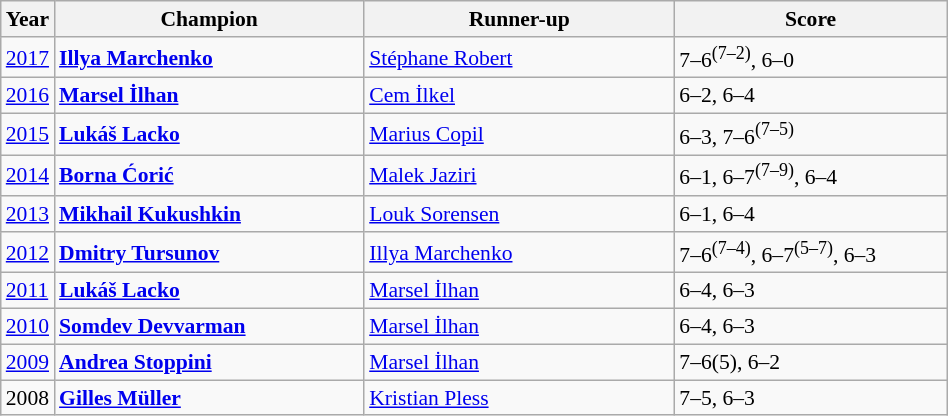<table class="wikitable" style="font-size:90%">
<tr>
<th>Year</th>
<th width="200">Champion</th>
<th width="200">Runner-up</th>
<th width="175">Score</th>
</tr>
<tr>
<td><a href='#'>2017</a></td>
<td> <strong><a href='#'>Illya Marchenko</a></strong></td>
<td> <a href='#'>Stéphane Robert</a></td>
<td>7–6<sup>(7–2)</sup>, 6–0</td>
</tr>
<tr>
<td><a href='#'>2016</a></td>
<td> <strong><a href='#'>Marsel İlhan</a></strong></td>
<td> <a href='#'>Cem İlkel</a></td>
<td>6–2, 6–4</td>
</tr>
<tr>
<td><a href='#'>2015</a></td>
<td> <strong><a href='#'>Lukáš Lacko</a></strong></td>
<td> <a href='#'>Marius Copil</a></td>
<td>6–3, 7–6<sup>(7–5)</sup></td>
</tr>
<tr>
<td><a href='#'>2014</a></td>
<td> <strong><a href='#'>Borna Ćorić</a></strong></td>
<td> <a href='#'>Malek Jaziri</a></td>
<td>6–1, 6–7<sup>(7–9)</sup>, 6–4</td>
</tr>
<tr>
<td><a href='#'>2013</a></td>
<td> <strong><a href='#'>Mikhail Kukushkin</a></strong></td>
<td> <a href='#'>Louk Sorensen</a></td>
<td>6–1, 6–4</td>
</tr>
<tr>
<td><a href='#'>2012</a></td>
<td> <strong><a href='#'>Dmitry Tursunov</a></strong></td>
<td> <a href='#'>Illya Marchenko</a></td>
<td>7–6<sup>(7–4)</sup>, 6–7<sup>(5–7)</sup>, 6–3</td>
</tr>
<tr>
<td><a href='#'>2011</a></td>
<td> <strong><a href='#'>Lukáš Lacko</a></strong></td>
<td> <a href='#'>Marsel İlhan</a></td>
<td>6–4, 6–3</td>
</tr>
<tr>
<td><a href='#'>2010</a></td>
<td> <strong><a href='#'>Somdev Devvarman</a></strong></td>
<td> <a href='#'>Marsel İlhan</a></td>
<td>6–4, 6–3</td>
</tr>
<tr>
<td><a href='#'>2009</a></td>
<td> <strong><a href='#'>Andrea Stoppini</a></strong></td>
<td> <a href='#'>Marsel İlhan</a></td>
<td>7–6(5), 6–2</td>
</tr>
<tr>
<td>2008</td>
<td> <strong><a href='#'>Gilles Müller</a></strong></td>
<td> <a href='#'>Kristian Pless</a></td>
<td>7–5, 6–3</td>
</tr>
</table>
